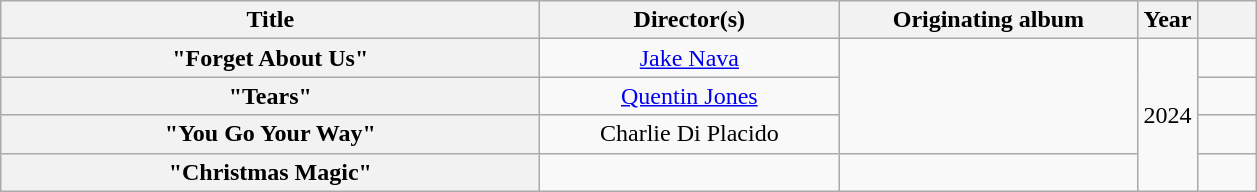<table class="wikitable plainrowheaders" style="text-align:center;">
<tr>
<th scope="col" style="width: 22em;">Title</th>
<th scope="col" style="width: 12em;">Director(s)</th>
<th scope="col" style="width: 12em;">Originating album</th>
<th scope="col" style="width: 2em;">Year</th>
<th scope="col" style="width: 2em;"></th>
</tr>
<tr>
<th scope="row">"Forget About Us"</th>
<td><a href='#'>Jake Nava</a></td>
<td rowspan="3"></td>
<td rowspan="4">2024</td>
<td></td>
</tr>
<tr>
<th scope="row">"Tears"</th>
<td><a href='#'>Quentin Jones</a></td>
<td></td>
</tr>
<tr>
<th scope="row">"You Go Your Way"</th>
<td>Charlie Di Placido</td>
<td></td>
</tr>
<tr>
<th scope="row">"Christmas Magic"</th>
<td></td>
<td></td>
<td></td>
</tr>
</table>
